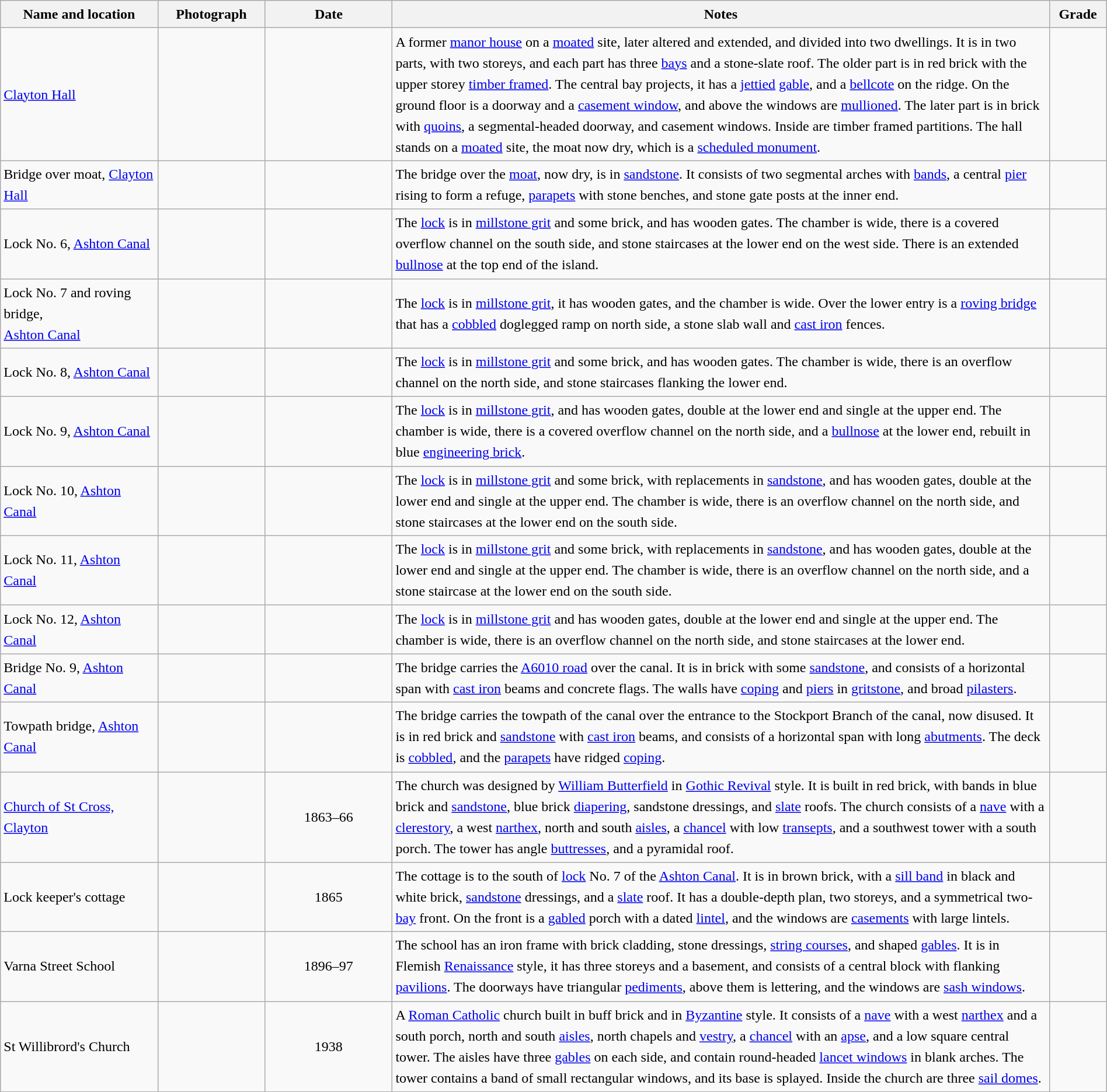<table class="wikitable sortable plainrowheaders" style="width:100%; border:0; text-align:left; line-height:150%;">
<tr>
<th scope="col" style="width:150px">Name and location</th>
<th scope="col" style="width:100px" class="unsortable">Photograph</th>
<th scope="col" style="width:120px">Date</th>
<th scope="col" style="width:650px" class="unsortable">Notes</th>
<th scope="col" style="width:50px">Grade</th>
</tr>
<tr>
<td><a href='#'>Clayton Hall</a><br><small></small></td>
<td></td>
<td align="center"></td>
<td>A former <a href='#'>manor house</a> on a <a href='#'>moated</a> site, later altered and extended, and divided into two dwellings. It is in two parts, with two storeys, and each part has three <a href='#'>bays</a> and a stone-slate roof. The older part is in red brick with the upper storey <a href='#'>timber framed</a>. The central bay projects, it has a <a href='#'>jettied</a> <a href='#'>gable</a>, and a <a href='#'>bellcote</a> on the ridge. On the ground floor is a doorway and a <a href='#'>casement window</a>, and above the windows are <a href='#'>mullioned</a>. The later part is in brick with <a href='#'>quoins</a>, a segmental-headed doorway, and casement windows. Inside are timber framed partitions. The hall stands on a <a href='#'>moated</a> site, the moat now dry, which is a <a href='#'>scheduled monument</a>.</td>
<td align="center" ></td>
</tr>
<tr>
<td>Bridge over moat, <a href='#'>Clayton Hall</a><br><small></small></td>
<td></td>
<td align="center"></td>
<td>The bridge over the <a href='#'>moat</a>, now dry, is in <a href='#'>sandstone</a>. It consists of two segmental arches with <a href='#'>bands</a>, a central <a href='#'>pier</a> rising to form a refuge, <a href='#'>parapets</a> with stone benches, and stone gate posts at the inner end.</td>
<td align="center" ></td>
</tr>
<tr>
<td>Lock No. 6, <a href='#'>Ashton Canal</a><br><small></small></td>
<td></td>
<td align="center"></td>
<td>The <a href='#'>lock</a> is in <a href='#'>millstone grit</a> and some brick, and has wooden gates. The chamber is  wide, there is a covered overflow channel on the south side, and stone staircases at the lower end on the west side. There is an extended <a href='#'>bullnose</a> at the top end of the island.</td>
<td align="center" ></td>
</tr>
<tr>
<td>Lock No. 7 and roving bridge,<br><a href='#'>Ashton Canal</a><br><small></small></td>
<td></td>
<td align="center"></td>
<td>The <a href='#'>lock</a> is in <a href='#'>millstone grit</a>, it has wooden gates, and the chamber is  wide. Over the lower entry is a <a href='#'>roving bridge</a> that has a <a href='#'>cobbled</a> doglegged ramp on north side, a stone slab wall and <a href='#'>cast iron</a> fences.</td>
<td align="center" ></td>
</tr>
<tr>
<td>Lock No. 8, <a href='#'>Ashton Canal</a><br><small></small></td>
<td></td>
<td align="center"></td>
<td>The <a href='#'>lock</a> is in <a href='#'>millstone grit</a> and some brick, and has wooden gates. The chamber is  wide, there is an overflow channel on the north side, and stone staircases flanking the lower end.</td>
<td align="center" ></td>
</tr>
<tr>
<td>Lock No. 9, <a href='#'>Ashton Canal</a><br><small></small></td>
<td></td>
<td align="center"></td>
<td>The <a href='#'>lock</a> is in <a href='#'>millstone grit</a>, and has wooden gates, double at the lower end and single at the upper end. The chamber is  wide, there is a covered overflow channel on the north side, and a <a href='#'>bullnose</a> at the lower end, rebuilt in blue <a href='#'>engineering brick</a>.</td>
<td align="center" ></td>
</tr>
<tr>
<td>Lock No. 10, <a href='#'>Ashton Canal</a><br><small></small></td>
<td></td>
<td align="center"></td>
<td>The <a href='#'>lock</a> is in <a href='#'>millstone grit</a> and some brick, with replacements in <a href='#'>sandstone</a>, and has wooden gates, double at the lower end and single at the upper end. The chamber is  wide, there is an overflow channel on the north side, and stone staircases at the lower end on the south side.</td>
<td align="center" ></td>
</tr>
<tr>
<td>Lock No. 11, <a href='#'>Ashton Canal</a><br><small></small></td>
<td></td>
<td align="center"></td>
<td>The <a href='#'>lock</a> is in <a href='#'>millstone grit</a> and some brick, with replacements in <a href='#'>sandstone</a>, and has wooden gates, double at the lower end and single at the upper end. The chamber is  wide, there is an overflow channel on the north side, and a stone staircase at the lower end on the south side.</td>
<td align="center" ></td>
</tr>
<tr>
<td>Lock No. 12, <a href='#'>Ashton Canal</a><br><small></small></td>
<td></td>
<td align="center"></td>
<td>The <a href='#'>lock</a> is in <a href='#'>millstone grit</a> and has wooden gates, double at the lower end and single at the upper end. The chamber is  wide, there is an overflow channel on the north side, and stone staircases at the lower end.</td>
<td align="center" ></td>
</tr>
<tr>
<td>Bridge No. 9, <a href='#'>Ashton Canal</a><br><small></small></td>
<td></td>
<td align="center"></td>
<td>The bridge carries the <a href='#'>A6010 road</a> over the canal. It is in brick with some <a href='#'>sandstone</a>, and consists of a horizontal span with <a href='#'>cast iron</a> beams and concrete flags. The walls have <a href='#'>coping</a> and <a href='#'>piers</a> in <a href='#'>gritstone</a>, and broad <a href='#'>pilasters</a>.</td>
<td align="center" ></td>
</tr>
<tr>
<td>Towpath bridge, <a href='#'>Ashton Canal</a><br><small></small></td>
<td></td>
<td align="center"></td>
<td>The bridge carries the towpath of the canal over the entrance to the Stockport Branch of the canal, now disused. It is in red brick and <a href='#'>sandstone</a> with <a href='#'>cast iron</a> beams, and consists of a horizontal span with long <a href='#'>abutments</a>. The deck is <a href='#'>cobbled</a>, and the <a href='#'>parapets</a> have ridged <a href='#'>coping</a>.</td>
<td align="center" ></td>
</tr>
<tr>
<td><a href='#'>Church of St Cross, Clayton</a><br><small></small></td>
<td></td>
<td align="center">1863–66</td>
<td>The church was designed by <a href='#'>William Butterfield</a> in <a href='#'>Gothic Revival</a> style. It is built in red brick, with bands in blue brick and <a href='#'>sandstone</a>, blue brick <a href='#'>diapering</a>, sandstone dressings, and <a href='#'>slate</a> roofs. The church consists of a <a href='#'>nave</a> with a <a href='#'>clerestory</a>, a west <a href='#'>narthex</a>, north and south <a href='#'>aisles</a>, a <a href='#'>chancel</a> with low <a href='#'>transepts</a>, and a southwest tower with a south porch. The tower has angle <a href='#'>buttresses</a>, and a pyramidal roof.</td>
<td align="center" ></td>
</tr>
<tr>
<td>Lock keeper's cottage<br><small></small></td>
<td></td>
<td align="center">1865</td>
<td>The cottage is to the south of <a href='#'>lock</a> No. 7 of the <a href='#'>Ashton Canal</a>. It is in brown brick, with a <a href='#'>sill band</a> in black and white brick, <a href='#'>sandstone</a> dressings, and a <a href='#'>slate</a> roof. It has a double-depth plan, two storeys, and a symmetrical two-<a href='#'>bay</a> front. On the front is a <a href='#'>gabled</a> porch with a dated <a href='#'>lintel</a>, and the windows are <a href='#'>casements</a> with large lintels.</td>
<td align="center" ></td>
</tr>
<tr>
<td>Varna Street School<br><small></small></td>
<td></td>
<td align="center">1896–97</td>
<td>The school has an iron frame with brick cladding, stone dressings, <a href='#'>string courses</a>, and shaped <a href='#'>gables</a>. It is in Flemish <a href='#'>Renaissance</a> style, it has three storeys and a basement, and consists of a central block with flanking <a href='#'>pavilions</a>. The doorways have triangular <a href='#'>pediments</a>, above them is lettering, and the windows are <a href='#'>sash windows</a>.</td>
<td align="center" ></td>
</tr>
<tr>
<td>St Willibrord's Church<br><small></small></td>
<td></td>
<td align="center">1938</td>
<td>A <a href='#'>Roman Catholic</a> church built in buff brick and in <a href='#'>Byzantine</a> style. It consists of a <a href='#'>nave</a> with a west <a href='#'>narthex</a> and a south porch, north and south <a href='#'>aisles</a>, north chapels and <a href='#'>vestry</a>, a <a href='#'>chancel</a> with an <a href='#'>apse</a>, and a low square central tower. The aisles have three <a href='#'>gables</a> on each side, and contain round-headed <a href='#'>lancet windows</a> in blank arches. The tower contains a band of small rectangular windows, and its base is splayed. Inside the church are three <a href='#'>sail domes</a>.</td>
<td align="center" ></td>
</tr>
<tr>
</tr>
</table>
